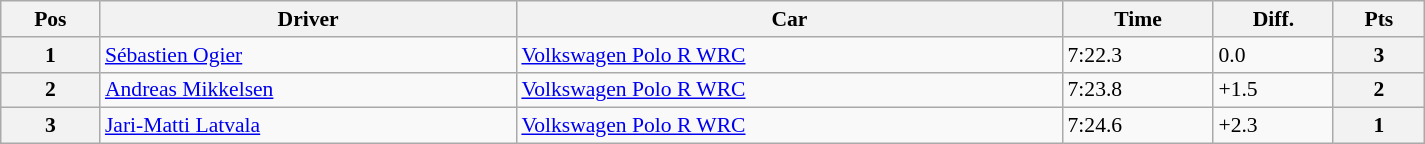<table class="wikitable" width=80% style="text-align: left; font-size: 90%; max-width: 950px;">
<tr>
<th>Pos</th>
<th>Driver</th>
<th>Car</th>
<th>Time</th>
<th>Diff.</th>
<th>Pts</th>
</tr>
<tr>
<th>1</th>
<td> <a href='#'>Sébastien Ogier</a></td>
<td><a href='#'>Volkswagen Polo R WRC</a></td>
<td>7:22.3</td>
<td>0.0</td>
<th><strong>3</strong></th>
</tr>
<tr>
<th>2</th>
<td> <a href='#'>Andreas Mikkelsen</a></td>
<td><a href='#'>Volkswagen Polo R WRC</a></td>
<td>7:23.8</td>
<td>+1.5</td>
<th><strong>2</strong></th>
</tr>
<tr>
<th>3</th>
<td> <a href='#'>Jari-Matti Latvala</a></td>
<td><a href='#'>Volkswagen Polo R WRC</a></td>
<td>7:24.6</td>
<td>+2.3</td>
<th><strong>1</strong></th>
</tr>
</table>
